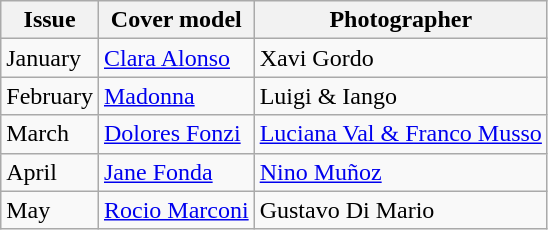<table class="sortable wikitable">
<tr>
<th>Issue</th>
<th>Cover model</th>
<th>Photographer</th>
</tr>
<tr>
<td>January</td>
<td><a href='#'>Clara Alonso</a></td>
<td>Xavi Gordo</td>
</tr>
<tr>
<td>February</td>
<td><a href='#'>Madonna</a></td>
<td>Luigi & Iango</td>
</tr>
<tr>
<td>March</td>
<td><a href='#'>Dolores Fonzi</a></td>
<td><a href='#'>Luciana Val & Franco Musso</a></td>
</tr>
<tr>
<td>April</td>
<td><a href='#'>Jane Fonda</a></td>
<td><a href='#'>Nino Muñoz</a></td>
</tr>
<tr>
<td>May</td>
<td><a href='#'>Rocio Marconi</a></td>
<td>Gustavo Di Mario</td>
</tr>
</table>
